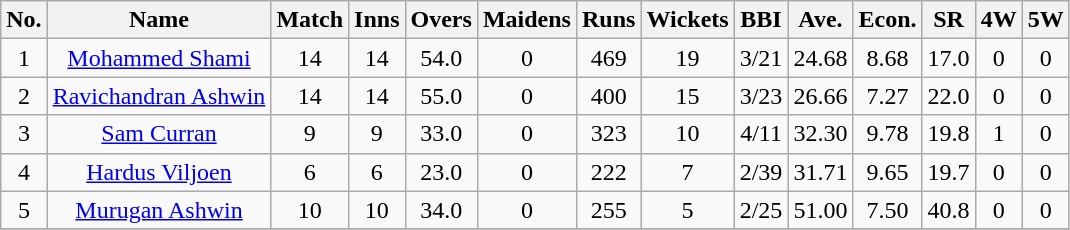<table class="wikitable sortable" style="text-align: center;">
<tr>
<th>No.</th>
<th>Name</th>
<th>Match</th>
<th>Inns</th>
<th>Overs</th>
<th>Maidens</th>
<th>Runs</th>
<th>Wickets</th>
<th>BBI</th>
<th>Ave.</th>
<th>Econ.</th>
<th>SR</th>
<th>4W</th>
<th>5W</th>
</tr>
<tr>
<td>1</td>
<td><a href='#'>Mohammed Shami</a></td>
<td>14</td>
<td>14</td>
<td>54.0</td>
<td>0</td>
<td>469</td>
<td>19</td>
<td>3/21</td>
<td>24.68</td>
<td>8.68</td>
<td>17.0</td>
<td>0</td>
<td>0</td>
</tr>
<tr>
<td>2</td>
<td><a href='#'>Ravichandran Ashwin</a></td>
<td>14</td>
<td>14</td>
<td>55.0</td>
<td>0</td>
<td>400</td>
<td>15</td>
<td>3/23</td>
<td>26.66</td>
<td>7.27</td>
<td>22.0</td>
<td>0</td>
<td>0</td>
</tr>
<tr>
<td>3</td>
<td><a href='#'>Sam Curran</a></td>
<td>9</td>
<td>9</td>
<td>33.0</td>
<td>0</td>
<td>323</td>
<td>10</td>
<td>4/11</td>
<td>32.30</td>
<td>9.78</td>
<td>19.8</td>
<td>1</td>
<td>0</td>
</tr>
<tr>
<td>4</td>
<td><a href='#'>Hardus Viljoen</a></td>
<td>6</td>
<td>6</td>
<td>23.0</td>
<td>0</td>
<td>222</td>
<td>7</td>
<td>2/39</td>
<td>31.71</td>
<td>9.65</td>
<td>19.7</td>
<td>0</td>
<td>0</td>
</tr>
<tr>
<td>5</td>
<td><a href='#'>Murugan Ashwin</a></td>
<td>10</td>
<td>10</td>
<td>34.0</td>
<td>0</td>
<td>255</td>
<td>5</td>
<td>2/25</td>
<td>51.00</td>
<td>7.50</td>
<td>40.8</td>
<td>0</td>
<td>0</td>
</tr>
<tr>
</tr>
</table>
